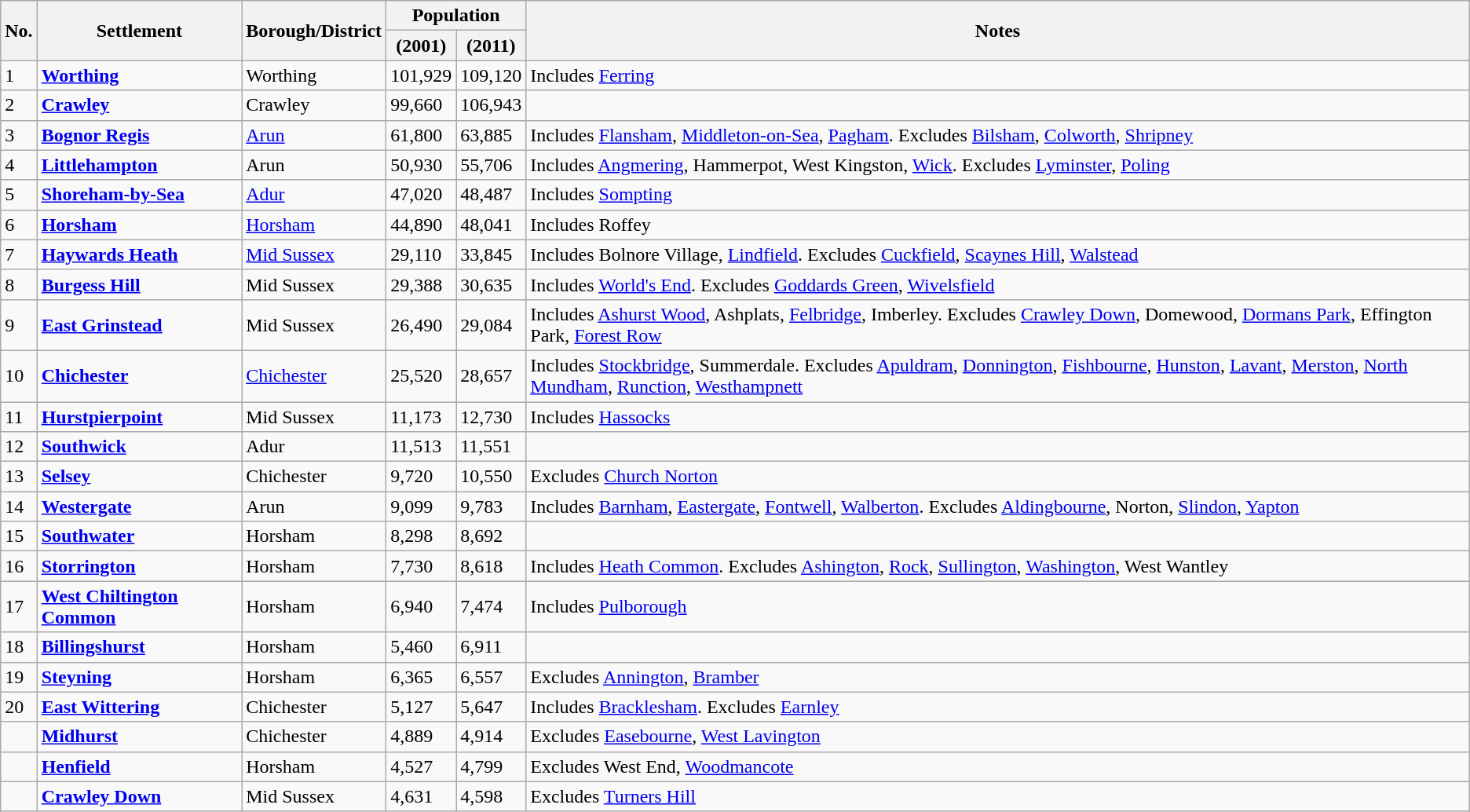<table class="wikitable sortable">
<tr>
<th rowspan=2>No.</th>
<th rowspan=2>Settlement</th>
<th rowspan=2>Borough/District</th>
<th colspan=2>Population</th>
<th rowspan=2 class="unsortable">Notes</th>
</tr>
<tr>
<th>(2001)</th>
<th>(2011)</th>
</tr>
<tr>
<td>1</td>
<td><strong><a href='#'>Worthing</a></strong></td>
<td>Worthing</td>
<td>101,929</td>
<td>109,120</td>
<td>Includes <a href='#'>Ferring</a></td>
</tr>
<tr>
<td>2</td>
<td><strong><a href='#'>Crawley</a></strong></td>
<td>Crawley</td>
<td>99,660</td>
<td>106,943</td>
<td></td>
</tr>
<tr>
<td>3</td>
<td><strong><a href='#'>Bognor Regis</a></strong></td>
<td><a href='#'>Arun</a></td>
<td>61,800</td>
<td>63,885</td>
<td>Includes <a href='#'>Flansham</a>, <a href='#'>Middleton-on-Sea</a>, <a href='#'>Pagham</a>. Excludes <a href='#'>Bilsham</a>, <a href='#'>Colworth</a>, <a href='#'>Shripney</a></td>
</tr>
<tr>
<td>4</td>
<td><strong><a href='#'>Littlehampton</a></strong></td>
<td>Arun</td>
<td>50,930</td>
<td>55,706</td>
<td>Includes <a href='#'>Angmering</a>, Hammerpot, West Kingston, <a href='#'>Wick</a>. Excludes <a href='#'>Lyminster</a>, <a href='#'>Poling</a></td>
</tr>
<tr>
<td>5</td>
<td><strong><a href='#'>Shoreham-by-Sea</a></strong></td>
<td><a href='#'>Adur</a></td>
<td>47,020</td>
<td>48,487</td>
<td>Includes <a href='#'>Sompting</a></td>
</tr>
<tr>
<td>6</td>
<td><strong><a href='#'>Horsham</a></strong></td>
<td><a href='#'>Horsham</a></td>
<td>44,890</td>
<td>48,041</td>
<td>Includes Roffey</td>
</tr>
<tr>
<td>7</td>
<td><strong><a href='#'>Haywards Heath</a></strong></td>
<td><a href='#'>Mid Sussex</a></td>
<td>29,110</td>
<td>33,845</td>
<td>Includes Bolnore Village, <a href='#'>Lindfield</a>. Excludes <a href='#'>Cuckfield</a>, <a href='#'>Scaynes Hill</a>, <a href='#'>Walstead</a></td>
</tr>
<tr>
<td>8</td>
<td><strong><a href='#'>Burgess Hill</a></strong></td>
<td>Mid Sussex</td>
<td>29,388</td>
<td>30,635</td>
<td>Includes <a href='#'>World's End</a>. Excludes <a href='#'>Goddards Green</a>, <a href='#'>Wivelsfield</a></td>
</tr>
<tr>
<td>9</td>
<td><strong><a href='#'>East Grinstead</a></strong></td>
<td>Mid Sussex</td>
<td>26,490</td>
<td>29,084</td>
<td>Includes <a href='#'>Ashurst Wood</a>, Ashplats, <a href='#'>Felbridge</a>, Imberley. Excludes <a href='#'>Crawley Down</a>, Domewood, <a href='#'>Dormans Park</a>, Effington Park,  <a href='#'>Forest Row</a></td>
</tr>
<tr>
<td>10</td>
<td><strong><a href='#'>Chichester</a></strong></td>
<td><a href='#'>Chichester</a></td>
<td>25,520</td>
<td>28,657</td>
<td>Includes <a href='#'>Stockbridge</a>, Summerdale. Excludes <a href='#'>Apuldram</a>, <a href='#'>Donnington</a>, <a href='#'>Fishbourne</a>, <a href='#'>Hunston</a>, <a href='#'>Lavant</a>, <a href='#'>Merston</a>, <a href='#'>North Mundham</a>, <a href='#'>Runction</a>, <a href='#'>Westhampnett</a></td>
</tr>
<tr>
<td>11</td>
<td><strong><a href='#'>Hurstpierpoint</a></strong></td>
<td>Mid Sussex</td>
<td>11,173</td>
<td>12,730</td>
<td>Includes <a href='#'>Hassocks</a></td>
</tr>
<tr>
<td>12</td>
<td><strong><a href='#'>Southwick</a></strong></td>
<td>Adur</td>
<td>11,513</td>
<td>11,551</td>
<td></td>
</tr>
<tr>
<td>13</td>
<td><strong><a href='#'>Selsey</a></strong></td>
<td>Chichester</td>
<td>9,720</td>
<td>10,550</td>
<td>Excludes <a href='#'>Church Norton</a></td>
</tr>
<tr>
<td>14</td>
<td><strong><a href='#'>Westergate</a></strong></td>
<td>Arun</td>
<td>9,099</td>
<td>9,783</td>
<td>Includes <a href='#'>Barnham</a>, <a href='#'>Eastergate</a>, <a href='#'>Fontwell</a>, <a href='#'>Walberton</a>. Excludes <a href='#'>Aldingbourne</a>, Norton, <a href='#'>Slindon</a>, <a href='#'>Yapton</a></td>
</tr>
<tr>
<td>15</td>
<td><strong><a href='#'>Southwater</a></strong></td>
<td>Horsham</td>
<td>8,298</td>
<td>8,692</td>
<td></td>
</tr>
<tr>
<td>16</td>
<td><strong><a href='#'>Storrington</a></strong></td>
<td>Horsham</td>
<td>7,730</td>
<td>8,618</td>
<td>Includes <a href='#'>Heath Common</a>. Excludes <a href='#'>Ashington</a>, <a href='#'>Rock</a>, <a href='#'>Sullington</a>, <a href='#'>Washington</a>, West Wantley</td>
</tr>
<tr>
<td>17</td>
<td><strong><a href='#'>West Chiltington Common</a></strong></td>
<td>Horsham</td>
<td>6,940</td>
<td>7,474</td>
<td>Includes <a href='#'>Pulborough</a></td>
</tr>
<tr>
<td>18</td>
<td><strong><a href='#'>Billingshurst</a></strong></td>
<td>Horsham</td>
<td>5,460</td>
<td>6,911</td>
<td></td>
</tr>
<tr>
<td>19</td>
<td><strong><a href='#'>Steyning</a></strong></td>
<td>Horsham</td>
<td>6,365</td>
<td>6,557</td>
<td>Excludes <a href='#'>Annington</a>, <a href='#'>Bramber</a></td>
</tr>
<tr>
<td>20</td>
<td><strong><a href='#'>East Wittering</a></strong></td>
<td>Chichester</td>
<td>5,127</td>
<td>5,647</td>
<td>Includes <a href='#'>Bracklesham</a>. Excludes <a href='#'>Earnley</a></td>
</tr>
<tr>
<td></td>
<td><strong><a href='#'>Midhurst</a></strong></td>
<td>Chichester</td>
<td>4,889</td>
<td>4,914</td>
<td>Excludes <a href='#'>Easebourne</a>, <a href='#'>West Lavington</a></td>
</tr>
<tr>
<td></td>
<td><strong><a href='#'>Henfield</a></strong></td>
<td>Horsham</td>
<td>4,527</td>
<td>4,799</td>
<td>Excludes West End, <a href='#'>Woodmancote</a></td>
</tr>
<tr>
<td></td>
<td><strong><a href='#'>Crawley Down</a></strong></td>
<td>Mid Sussex</td>
<td>4,631</td>
<td>4,598</td>
<td>Excludes <a href='#'>Turners Hill</a></td>
</tr>
</table>
